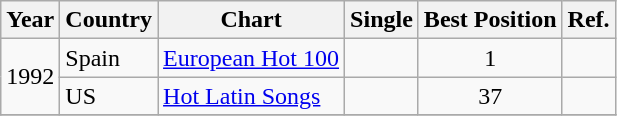<table class="wikitable">
<tr>
<th>Year</th>
<th>Country</th>
<th>Chart</th>
<th>Single</th>
<th>Best Position</th>
<th>Ref.</th>
</tr>
<tr>
<td rowspan="2">1992</td>
<td>Spain</td>
<td><a href='#'>European Hot 100</a></td>
<td></td>
<td align="center">1</td>
<td></td>
</tr>
<tr>
<td>US</td>
<td><a href='#'>Hot Latin Songs</a></td>
<td></td>
<td align="center">37</td>
<td></td>
</tr>
<tr>
</tr>
</table>
